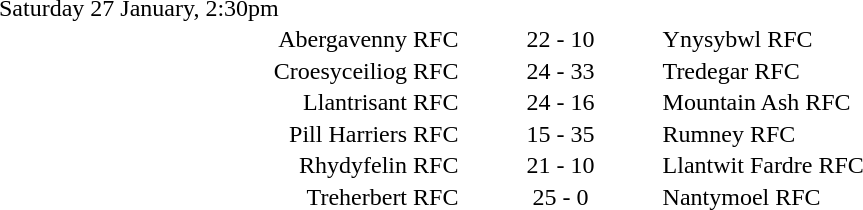<table style="width:70%;" cellspacing="1">
<tr>
<th width=35%></th>
<th width=15%></th>
<th></th>
</tr>
<tr>
<td>Saturday 27 January, 2:30pm</td>
</tr>
<tr>
<td align=right>Abergavenny RFC</td>
<td align=center>22 - 10</td>
<td>Ynysybwl RFC</td>
</tr>
<tr>
<td align=right>Croesyceiliog RFC</td>
<td align=center>24 - 33</td>
<td>Tredegar RFC</td>
</tr>
<tr>
<td align=right>Llantrisant RFC</td>
<td align=center>24 - 16</td>
<td>Mountain Ash RFC</td>
</tr>
<tr>
<td align=right>Pill Harriers RFC</td>
<td align=center>15 - 35</td>
<td>Rumney RFC</td>
</tr>
<tr>
<td align=right>Rhydyfelin RFC</td>
<td align=center>21 - 10</td>
<td>Llantwit Fardre RFC</td>
</tr>
<tr>
<td align=right>Treherbert RFC</td>
<td align=center>25 - 0</td>
<td>Nantymoel RFC</td>
</tr>
</table>
